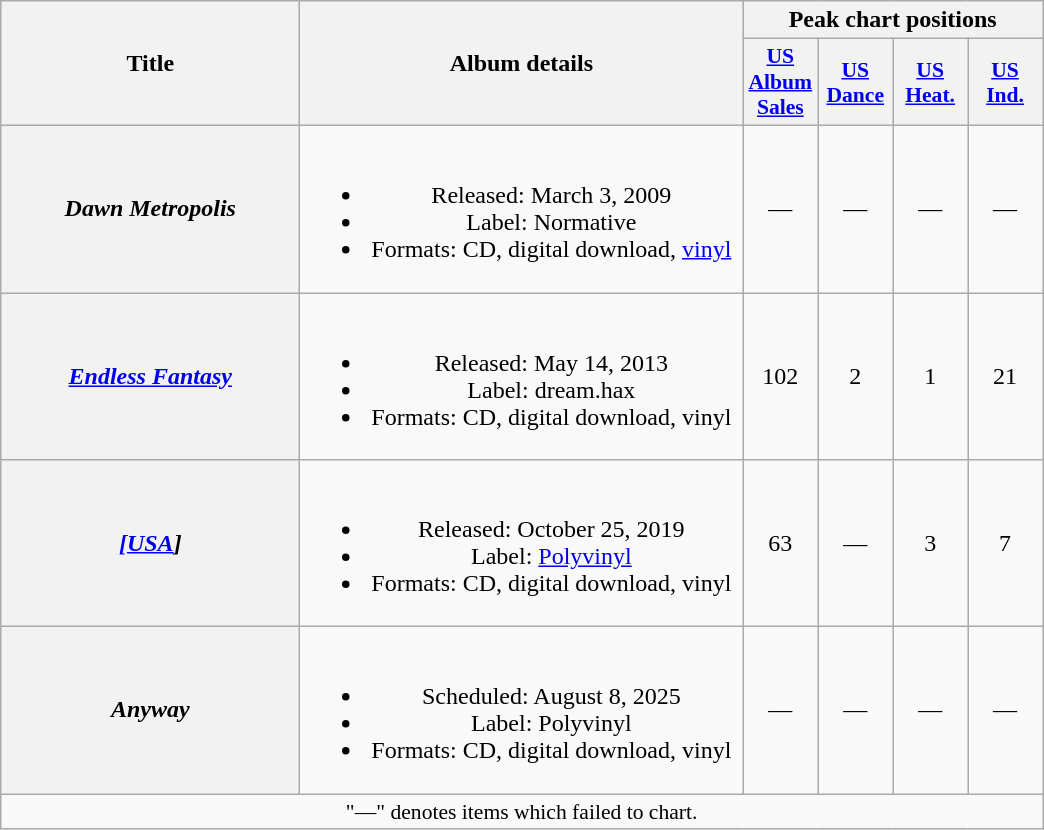<table class="wikitable plainrowheaders" style="text-align:center;">
<tr>
<th scope="col" rowspan="2" style="width:12em;">Title</th>
<th scope="col" rowspan="2" style="width:18em;">Album details</th>
<th scope="col" colspan="4">Peak chart positions</th>
</tr>
<tr>
<th scope="col" style="width:3em;font-size:90%;"><a href='#'>US<br>Album Sales</a><br></th>
<th scope="col" style="width:3em;font-size:90%;"><a href='#'>US<br>Dance</a><br></th>
<th scope="col" style="width:3em;font-size:90%;"><a href='#'>US<br>Heat.</a><br></th>
<th scope="col" style="width:3em;font-size:90%;"><a href='#'>US<br>Ind.</a><br></th>
</tr>
<tr>
<th scope="row"><em>Dawn Metropolis</em></th>
<td><br><ul><li>Released: March 3, 2009</li><li>Label: Normative</li><li>Formats: CD, digital download, <a href='#'>vinyl</a></li></ul></td>
<td>—</td>
<td>—</td>
<td>—</td>
<td>—</td>
</tr>
<tr>
<th scope="row"><em><a href='#'>Endless Fantasy</a></em></th>
<td><br><ul><li>Released: May 14, 2013</li><li>Label: dream.hax</li><li>Formats: CD, digital download, vinyl</li></ul></td>
<td>102</td>
<td>2</td>
<td>1</td>
<td>21</td>
</tr>
<tr>
<th scope="row"><em><a href='#'>[USA</a>]</em></th>
<td><br><ul><li>Released: October 25, 2019</li><li>Label: <a href='#'>Polyvinyl</a></li><li>Formats: CD, digital download, vinyl</li></ul></td>
<td>63</td>
<td>—</td>
<td>3</td>
<td>7</td>
</tr>
<tr>
<th scope="row"><em>Anyway</em></th>
<td><br><ul><li>Scheduled: August 8, 2025</li><li>Label: Polyvinyl</li><li>Formats: CD, digital download, vinyl</li></ul></td>
<td>—</td>
<td>—</td>
<td>—</td>
<td>—</td>
</tr>
<tr>
<td colspan="14" style="text-align:center; font-size:90%;">"—" denotes items which failed to chart.</td>
</tr>
</table>
